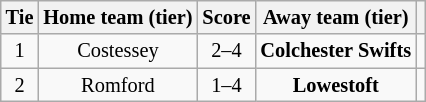<table class="wikitable" style="text-align:center; font-size:85%">
<tr>
<th>Tie</th>
<th>Home team (tier)</th>
<th>Score</th>
<th>Away team (tier)</th>
<th></th>
</tr>
<tr>
<td align="center">1</td>
<td>Costessey</td>
<td align="center">2–4</td>
<td><strong>Colchester Swifts</strong></td>
<td></td>
</tr>
<tr>
<td align="center">2</td>
<td>Romford</td>
<td align="center">1–4</td>
<td><strong>Lowestoft</strong></td>
<td></td>
</tr>
</table>
